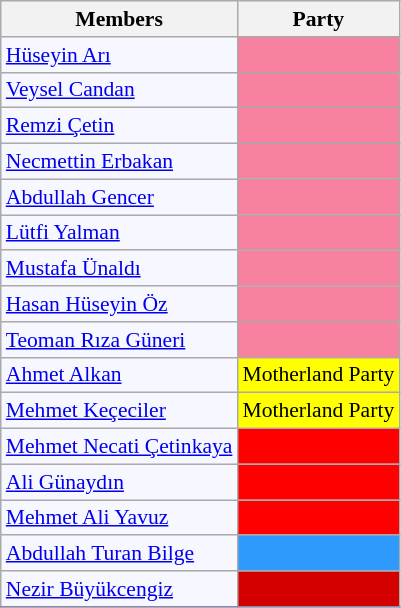<table class=wikitable style="border:1px solid #8888aa; background-color:#f7f8ff; padding:0px; font-size:90%;">
<tr>
<th>Members</th>
<th>Party</th>
</tr>
<tr>
<td><a href='#'>Hüseyin Arı</a></td>
<td style="background: #F7819F"></td>
</tr>
<tr>
<td><a href='#'>Veysel Candan</a></td>
<td style="background: #F7819F"></td>
</tr>
<tr>
<td><a href='#'>Remzi Çetin</a></td>
<td style="background: #F7819F"></td>
</tr>
<tr>
<td><a href='#'>Necmettin Erbakan</a></td>
<td style="background: #F7819F"></td>
</tr>
<tr>
<td><a href='#'>Abdullah Gencer</a></td>
<td style="background: #F7819F"></td>
</tr>
<tr>
<td><a href='#'>Lütfi Yalman</a></td>
<td style="background: #F7819F"></td>
</tr>
<tr>
<td><a href='#'>Mustafa Ünaldı</a></td>
<td style="background: #F7819F"></td>
</tr>
<tr>
<td><a href='#'>Hasan Hüseyin Öz</a></td>
<td style="background: #F7819F"></td>
</tr>
<tr>
<td><a href='#'>Teoman Rıza Güneri</a></td>
<td style="background: #F7819F"></td>
</tr>
<tr>
<td><a href='#'>Ahmet Alkan</a></td>
<td style="background: #ffff00">Motherland Party</td>
</tr>
<tr>
<td><a href='#'>Mehmet Keçeciler</a></td>
<td style="background: #ffff00">Motherland Party</td>
</tr>
<tr>
<td><a href='#'>Mehmet Necati Çetinkaya</a></td>
<td style="background: #ff0000"></td>
</tr>
<tr>
<td><a href='#'>Ali Günaydın</a></td>
<td style="background: #ff0000"></td>
</tr>
<tr>
<td><a href='#'>Mehmet Ali Yavuz</a></td>
<td style="background: #ff0000"></td>
</tr>
<tr>
<td><a href='#'>Abdullah Turan Bilge</a></td>
<td style="background: #2E9AFE"></td>
</tr>
<tr>
<td><a href='#'>Nezir Büyükcengiz</a></td>
<td style="background: #d40000"></td>
</tr>
<tr>
</tr>
</table>
